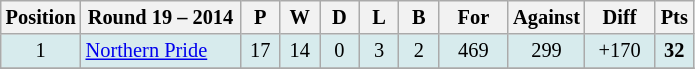<table class="wikitable" style="text-align:center; font-size:85%;">
<tr>
<th width=40 abbr="Position">Position</th>
<th width=100>Round 19 – 2014</th>
<th width=20 abbr="Played">P</th>
<th width=20 abbr="Won">W</th>
<th width=20 abbr="Drawn">D</th>
<th width=20 abbr="Lost">L</th>
<th width=20 abbr="Bye">B</th>
<th width=40 abbr="Points for">For</th>
<th width=40 abbr="Points against">Against</th>
<th width=40 abbr="Points difference">Diff</th>
<th width=20 abbr="Points">Pts</th>
</tr>
<tr style="background: #d7ebed;">
<td>1</td>
<td style="text-align:left;"> <a href='#'>Northern Pride</a></td>
<td>17</td>
<td>14</td>
<td>0</td>
<td>3</td>
<td>2</td>
<td>469</td>
<td>299</td>
<td>+170</td>
<td><strong>32</strong></td>
</tr>
<tr>
</tr>
</table>
